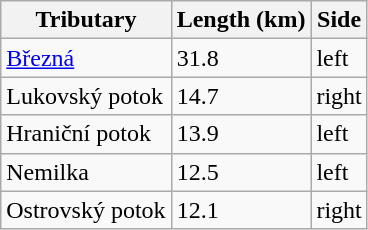<table class="wikitable">
<tr>
<th>Tributary</th>
<th>Length (km)</th>
<th>Side</th>
</tr>
<tr>
<td><a href='#'>Březná</a></td>
<td>31.8</td>
<td>left</td>
</tr>
<tr>
<td>Lukovský potok</td>
<td>14.7</td>
<td>right</td>
</tr>
<tr>
<td>Hraniční potok</td>
<td>13.9</td>
<td>left</td>
</tr>
<tr>
<td>Nemilka</td>
<td>12.5</td>
<td>left</td>
</tr>
<tr>
<td>Ostrovský potok</td>
<td>12.1</td>
<td>right</td>
</tr>
</table>
